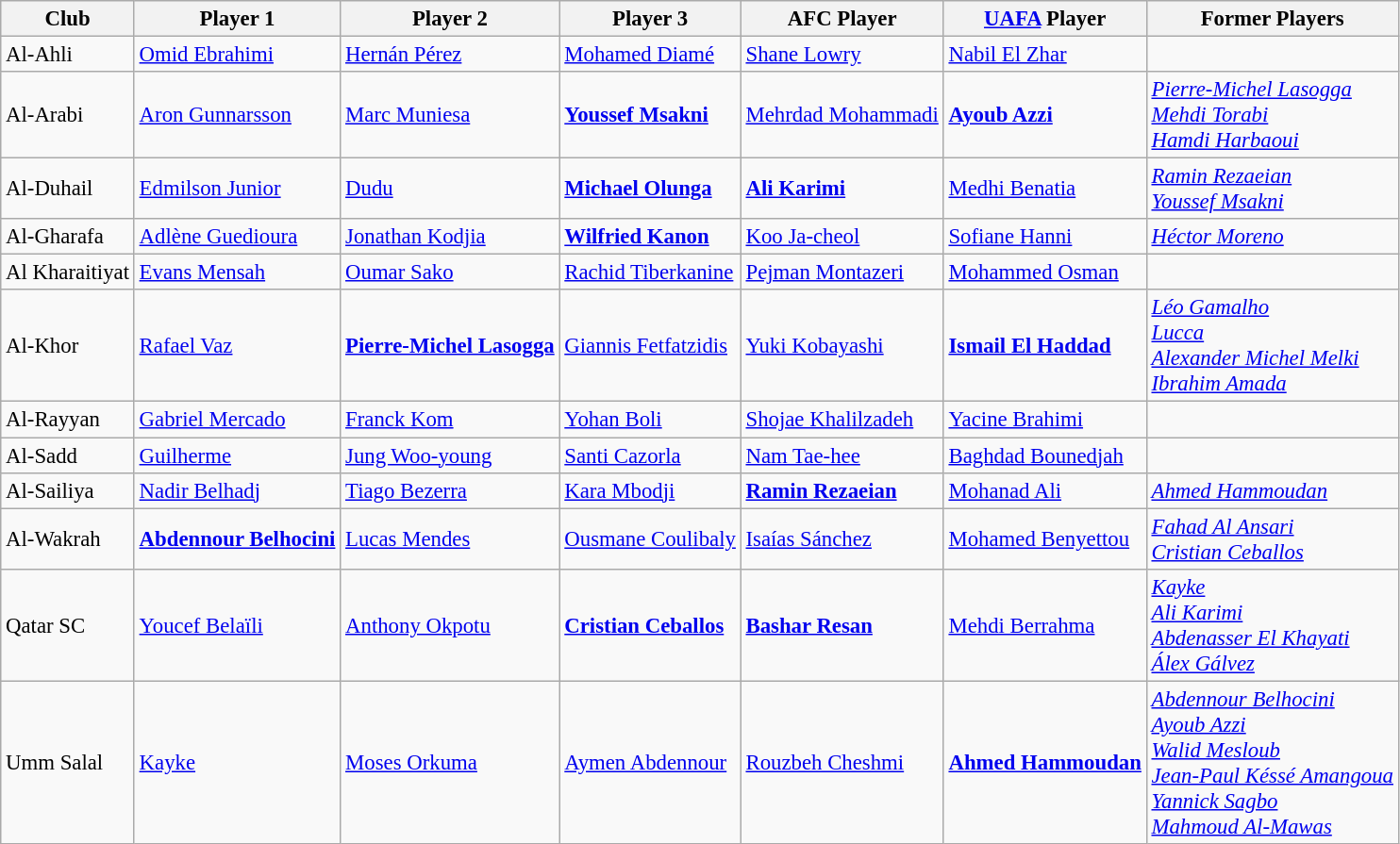<table class="wikitable" style="font-size:95%;">
<tr>
<th>Club</th>
<th>Player 1</th>
<th>Player 2</th>
<th>Player 3</th>
<th>AFC Player</th>
<th><a href='#'>UAFA</a> Player</th>
<th>Former Players</th>
</tr>
<tr>
<td>Al-Ahli</td>
<td> <a href='#'>Omid Ebrahimi</a></td>
<td> <a href='#'>Hernán Pérez</a></td>
<td> <a href='#'>Mohamed Diamé</a></td>
<td> <a href='#'>Shane Lowry</a></td>
<td> <a href='#'>Nabil El Zhar</a></td>
<td></td>
</tr>
<tr>
<td>Al-Arabi</td>
<td> <a href='#'>Aron Gunnarsson</a></td>
<td> <a href='#'>Marc Muniesa</a></td>
<td> <strong><a href='#'>Youssef Msakni</a></strong></td>
<td> <a href='#'>Mehrdad Mohammadi</a></td>
<td> <strong><a href='#'>Ayoub Azzi</a></strong></td>
<td> <em><a href='#'>Pierre-Michel Lasogga</a></em><br> <em><a href='#'>Mehdi Torabi</a></em><br> <em><a href='#'>Hamdi Harbaoui</a></em></td>
</tr>
<tr>
<td>Al-Duhail</td>
<td> <a href='#'>Edmilson Junior</a></td>
<td> <a href='#'>Dudu</a></td>
<td> <strong><a href='#'>Michael Olunga</a></strong></td>
<td> <strong><a href='#'>Ali Karimi</a></strong></td>
<td> <a href='#'>Medhi Benatia</a></td>
<td> <em><a href='#'>Ramin Rezaeian</a></em><br> <em><a href='#'>Youssef Msakni</a></em></td>
</tr>
<tr>
<td>Al-Gharafa</td>
<td> <a href='#'>Adlène Guedioura</a></td>
<td> <a href='#'>Jonathan Kodjia</a></td>
<td> <strong><a href='#'>Wilfried Kanon</a></strong></td>
<td> <a href='#'>Koo Ja-cheol</a></td>
<td> <a href='#'>Sofiane Hanni</a></td>
<td> <em><a href='#'>Héctor Moreno</a></em></td>
</tr>
<tr>
<td>Al Kharaitiyat</td>
<td> <a href='#'>Evans Mensah</a></td>
<td> <a href='#'>Oumar Sako</a></td>
<td> <a href='#'>Rachid Tiberkanine</a></td>
<td> <a href='#'>Pejman Montazeri</a></td>
<td> <a href='#'>Mohammed Osman</a></td>
<td></td>
</tr>
<tr>
<td>Al-Khor</td>
<td> <a href='#'>Rafael Vaz</a></td>
<td> <strong><a href='#'>Pierre-Michel Lasogga</a></strong></td>
<td> <a href='#'>Giannis Fetfatzidis</a></td>
<td> <a href='#'>Yuki Kobayashi</a></td>
<td> <strong><a href='#'>Ismail El Haddad</a></strong></td>
<td> <em><a href='#'>Léo Gamalho</a></em><br> <em><a href='#'>Lucca</a></em><br> <em><a href='#'>Alexander Michel Melki</a></em><br> <em><a href='#'>Ibrahim Amada</a></em></td>
</tr>
<tr>
<td>Al-Rayyan</td>
<td> <a href='#'>Gabriel Mercado</a></td>
<td> <a href='#'>Franck Kom</a></td>
<td> <a href='#'>Yohan Boli</a></td>
<td> <a href='#'>Shojae Khalilzadeh</a></td>
<td> <a href='#'>Yacine Brahimi</a></td>
<td></td>
</tr>
<tr>
<td>Al-Sadd</td>
<td> <a href='#'>Guilherme</a></td>
<td> <a href='#'>Jung Woo-young</a></td>
<td> <a href='#'>Santi Cazorla</a></td>
<td> <a href='#'>Nam Tae-hee</a></td>
<td> <a href='#'>Baghdad Bounedjah</a></td>
<td></td>
</tr>
<tr>
<td>Al-Sailiya</td>
<td> <a href='#'>Nadir Belhadj</a></td>
<td> <a href='#'>Tiago Bezerra</a></td>
<td> <a href='#'>Kara Mbodji</a></td>
<td> <strong><a href='#'>Ramin Rezaeian</a></strong></td>
<td> <a href='#'>Mohanad Ali</a></td>
<td> <em><a href='#'>Ahmed Hammoudan</a></em></td>
</tr>
<tr>
<td>Al-Wakrah</td>
<td> <strong><a href='#'>Abdennour Belhocini</a></strong></td>
<td> <a href='#'>Lucas Mendes</a></td>
<td> <a href='#'>Ousmane Coulibaly</a></td>
<td> <a href='#'>Isaías Sánchez</a></td>
<td> <a href='#'>Mohamed Benyettou</a></td>
<td> <em><a href='#'>Fahad Al Ansari</a></em><br> <em><a href='#'>Cristian Ceballos</a></em></td>
</tr>
<tr>
<td>Qatar SC</td>
<td> <a href='#'>Youcef Belaïli</a></td>
<td> <a href='#'>Anthony Okpotu</a></td>
<td> <strong><a href='#'>Cristian Ceballos</a></strong></td>
<td> <strong><a href='#'>Bashar Resan</a></strong></td>
<td> <a href='#'>Mehdi Berrahma</a></td>
<td> <em><a href='#'>Kayke</a></em><br> <em><a href='#'>Ali Karimi</a></em><br> <em><a href='#'>Abdenasser El Khayati</a></em><br> <em><a href='#'>Álex Gálvez</a></em></td>
</tr>
<tr>
<td>Umm Salal</td>
<td> <a href='#'>Kayke</a></td>
<td> <a href='#'>Moses Orkuma</a></td>
<td> <a href='#'>Aymen Abdennour</a></td>
<td> <a href='#'>Rouzbeh Cheshmi</a></td>
<td> <strong><a href='#'>Ahmed Hammoudan</a></strong></td>
<td> <em><a href='#'>Abdennour Belhocini</a></em><br> <em><a href='#'>Ayoub Azzi</a></em><br> <em><a href='#'>Walid Mesloub</a></em><br> <em><a href='#'>Jean-Paul Késsé Amangoua</a></em><br> <em><a href='#'>Yannick Sagbo</a></em><br> <em><a href='#'>Mahmoud Al-Mawas</a></em></td>
</tr>
</table>
